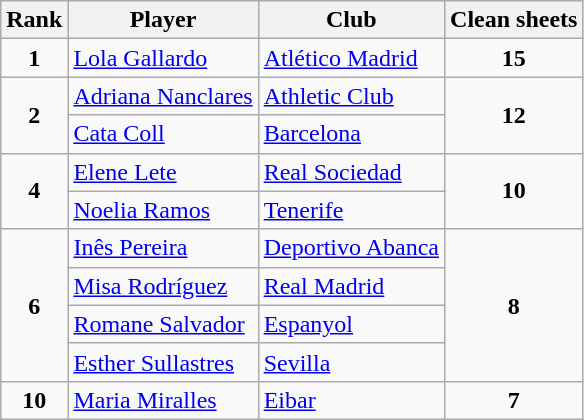<table class="wikitable" style="text-align:center">
<tr>
<th>Rank</th>
<th>Player</th>
<th>Club</th>
<th>Clean sheets</th>
</tr>
<tr>
<td><strong>1</strong></td>
<td align="left"> <a href='#'>Lola Gallardo</a></td>
<td align="left"><a href='#'>Atlético Madrid</a></td>
<td><strong>15</strong></td>
</tr>
<tr>
<td rowspan="2"><strong>2</strong></td>
<td align="left"> <a href='#'>Adriana Nanclares</a></td>
<td align="left"><a href='#'>Athletic Club</a></td>
<td rowspan="2"><strong>12</strong></td>
</tr>
<tr>
<td align="left"> <a href='#'>Cata Coll</a></td>
<td align="left"><a href='#'>Barcelona</a></td>
</tr>
<tr>
<td rowspan="2"><strong>4</strong></td>
<td align="left"> <a href='#'>Elene Lete</a></td>
<td align="left"><a href='#'>Real Sociedad</a></td>
<td rowspan="2"><strong>10</strong></td>
</tr>
<tr>
<td align="left"> <a href='#'>Noelia Ramos</a></td>
<td align="left"><a href='#'>Tenerife</a></td>
</tr>
<tr>
<td rowspan="4"><strong>6</strong></td>
<td align="left"> <a href='#'>Inês Pereira</a></td>
<td align="left"><a href='#'>Deportivo Abanca</a></td>
<td rowspan="4"><strong>8</strong></td>
</tr>
<tr>
<td align="left"> <a href='#'>Misa Rodríguez</a></td>
<td align="left"><a href='#'>Real Madrid</a></td>
</tr>
<tr>
<td align="left"> <a href='#'>Romane Salvador</a></td>
<td align="left"><a href='#'>Espanyol</a></td>
</tr>
<tr>
<td align="left"> <a href='#'>Esther Sullastres</a></td>
<td align="left"><a href='#'>Sevilla</a></td>
</tr>
<tr>
<td><strong>10</strong></td>
<td align="left"> <a href='#'>Maria Miralles</a></td>
<td align="left"><a href='#'>Eibar</a></td>
<td><strong>7</strong></td>
</tr>
</table>
